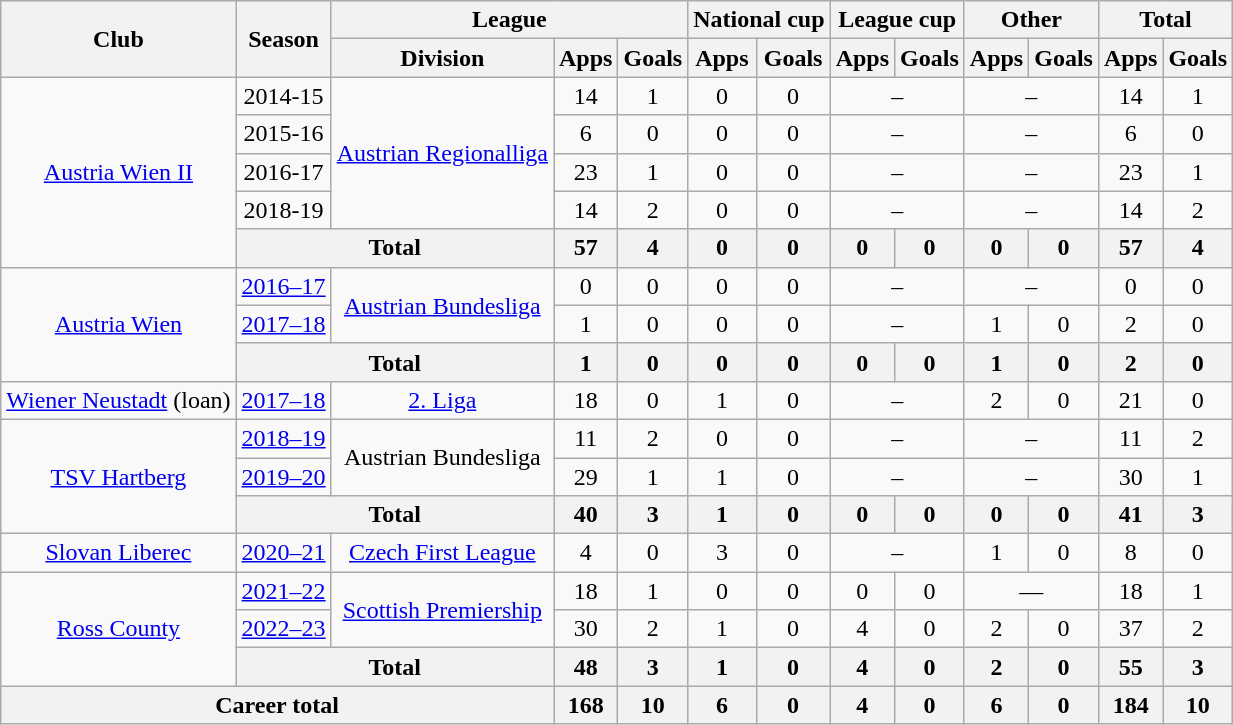<table class="wikitable" style="text-align:center">
<tr>
<th rowspan="2">Club</th>
<th rowspan="2">Season</th>
<th colspan="3">League</th>
<th colspan="2">National cup</th>
<th colspan="2">League cup</th>
<th colspan="2">Other</th>
<th colspan="2">Total</th>
</tr>
<tr>
<th>Division</th>
<th>Apps</th>
<th>Goals</th>
<th>Apps</th>
<th>Goals</th>
<th>Apps</th>
<th>Goals</th>
<th>Apps</th>
<th>Goals</th>
<th>Apps</th>
<th>Goals</th>
</tr>
<tr>
<td rowspan="5"><a href='#'>Austria Wien II</a></td>
<td>2014-15</td>
<td rowspan="4"><a href='#'>Austrian Regionalliga</a></td>
<td>14</td>
<td>1</td>
<td>0</td>
<td>0</td>
<td colspan="2">–</td>
<td colspan="2">–</td>
<td>14</td>
<td>1</td>
</tr>
<tr>
<td>2015-16</td>
<td>6</td>
<td>0</td>
<td>0</td>
<td>0</td>
<td colspan="2">–</td>
<td colspan="2">–</td>
<td>6</td>
<td>0</td>
</tr>
<tr>
<td>2016-17</td>
<td>23</td>
<td>1</td>
<td>0</td>
<td>0</td>
<td colspan="2">–</td>
<td colspan="2">–</td>
<td>23</td>
<td>1</td>
</tr>
<tr>
<td>2018-19</td>
<td>14</td>
<td>2</td>
<td>0</td>
<td>0</td>
<td colspan="2">–</td>
<td colspan="2">–</td>
<td>14</td>
<td>2</td>
</tr>
<tr>
<th colspan="2">Total</th>
<th>57</th>
<th>4</th>
<th>0</th>
<th>0</th>
<th>0</th>
<th>0</th>
<th>0</th>
<th>0</th>
<th>57</th>
<th>4</th>
</tr>
<tr>
<td rowspan="3"><a href='#'>Austria Wien</a></td>
<td><a href='#'>2016–17</a></td>
<td rowspan="2"><a href='#'>Austrian Bundesliga</a></td>
<td>0</td>
<td>0</td>
<td>0</td>
<td>0</td>
<td colspan="2">–</td>
<td colspan="2">–</td>
<td>0</td>
<td>0</td>
</tr>
<tr>
<td><a href='#'>2017–18</a></td>
<td>1</td>
<td>0</td>
<td>0</td>
<td>0</td>
<td colspan="2">–</td>
<td>1</td>
<td>0</td>
<td>2</td>
<td>0</td>
</tr>
<tr>
<th colspan="2">Total</th>
<th>1</th>
<th>0</th>
<th>0</th>
<th>0</th>
<th>0</th>
<th>0</th>
<th>1</th>
<th>0</th>
<th>2</th>
<th>0</th>
</tr>
<tr>
<td><a href='#'>Wiener Neustadt</a> (loan)</td>
<td><a href='#'> 2017–18</a></td>
<td><a href='#'>2. Liga</a></td>
<td>18</td>
<td>0</td>
<td>1</td>
<td>0</td>
<td colspan="2">–</td>
<td>2</td>
<td>0</td>
<td>21</td>
<td>0</td>
</tr>
<tr>
<td rowspan="3"><a href='#'>TSV Hartberg</a></td>
<td><a href='#'>2018–19</a></td>
<td rowspan="2">Austrian Bundesliga</td>
<td>11</td>
<td>2</td>
<td>0</td>
<td>0</td>
<td colspan="2">–</td>
<td colspan="2">–</td>
<td>11</td>
<td>2</td>
</tr>
<tr>
<td><a href='#'>2019–20</a></td>
<td>29</td>
<td>1</td>
<td>1</td>
<td>0</td>
<td colspan="2">–</td>
<td colspan="2">–</td>
<td>30</td>
<td>1</td>
</tr>
<tr>
<th colspan="2">Total</th>
<th>40</th>
<th>3</th>
<th>1</th>
<th>0</th>
<th>0</th>
<th>0</th>
<th>0</th>
<th>0</th>
<th>41</th>
<th>3</th>
</tr>
<tr>
<td><a href='#'>Slovan Liberec</a></td>
<td><a href='#'> 2020–21</a></td>
<td><a href='#'>Czech First League</a></td>
<td>4</td>
<td>0</td>
<td>3</td>
<td>0</td>
<td colspan="2">–</td>
<td>1</td>
<td>0</td>
<td>8</td>
<td>0</td>
</tr>
<tr>
<td rowspan="3"><a href='#'>Ross County</a></td>
<td><a href='#'>2021–22</a></td>
<td rowspan="2"><a href='#'>Scottish Premiership</a></td>
<td>18</td>
<td>1</td>
<td>0</td>
<td>0</td>
<td>0</td>
<td>0</td>
<td colspan="2">—</td>
<td>18</td>
<td>1</td>
</tr>
<tr>
<td><a href='#'>2022–23</a></td>
<td>30</td>
<td>2</td>
<td>1</td>
<td>0</td>
<td>4</td>
<td>0</td>
<td>2</td>
<td>0</td>
<td>37</td>
<td>2</td>
</tr>
<tr>
<th colspan="2">Total</th>
<th>48</th>
<th>3</th>
<th>1</th>
<th>0</th>
<th>4</th>
<th>0</th>
<th>2</th>
<th>0</th>
<th>55</th>
<th>3</th>
</tr>
<tr>
<th colspan="3">Career total</th>
<th>168</th>
<th>10</th>
<th>6</th>
<th>0</th>
<th>4</th>
<th>0</th>
<th>6</th>
<th>0</th>
<th>184</th>
<th>10</th>
</tr>
</table>
